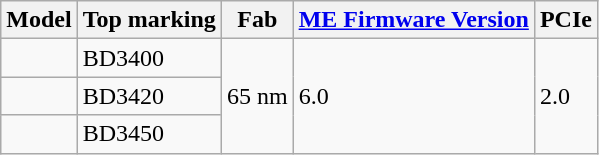<table class="wikitable collapsible sortable">
<tr>
<th>Model</th>
<th>Top marking</th>
<th>Fab</th>
<th><a href='#'>ME Firmware Version</a></th>
<th>PCIe</th>
</tr>
<tr>
<td></td>
<td>BD3400</td>
<td rowspan=3>65 nm</td>
<td rowspan=3>6.0</td>
<td rowspan=3>2.0</td>
</tr>
<tr>
<td></td>
<td>BD3420</td>
</tr>
<tr>
<td></td>
<td>BD3450</td>
</tr>
</table>
